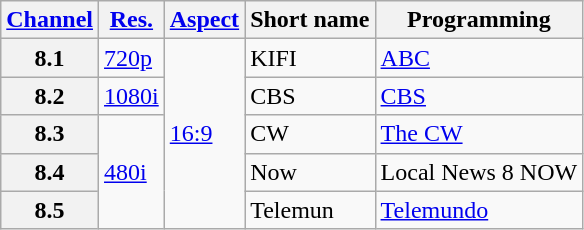<table class="wikitable">
<tr>
<th scope = "col"><a href='#'>Channel</a></th>
<th scope = "col"><a href='#'>Res.</a></th>
<th scope = "col"><a href='#'>Aspect</a></th>
<th scope = "col">Short name</th>
<th scope = "col">Programming</th>
</tr>
<tr>
<th scope = "row">8.1</th>
<td><a href='#'>720p</a></td>
<td rowspan=5><a href='#'>16:9</a></td>
<td>KIFI</td>
<td><a href='#'>ABC</a></td>
</tr>
<tr>
<th scope = "row">8.2</th>
<td><a href='#'>1080i</a></td>
<td>CBS</td>
<td><a href='#'>CBS</a></td>
</tr>
<tr>
<th scope = "row">8.3</th>
<td rowspan=3><a href='#'>480i</a></td>
<td>CW</td>
<td><a href='#'>The CW</a></td>
</tr>
<tr>
<th scope = "row">8.4</th>
<td>Now</td>
<td>Local News 8 NOW</td>
</tr>
<tr>
<th scope = "row">8.5</th>
<td>Telemun</td>
<td><a href='#'>Telemundo</a></td>
</tr>
</table>
